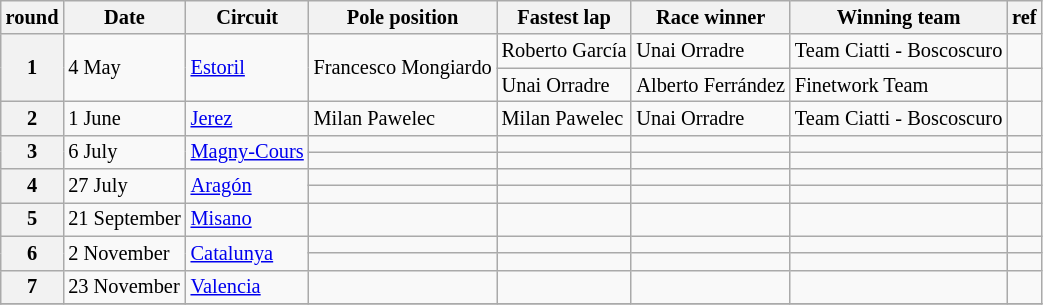<table class="wikitable" style="font-size:85%;">
<tr>
<th>round</th>
<th>Date</th>
<th>Circuit</th>
<th>Pole position</th>
<th>Fastest lap</th>
<th>Race winner</th>
<th>Winning team</th>
<th>ref</th>
</tr>
<tr>
<th rowspan="2">1</th>
<td rowspan="2">4 May</td>
<td rowspan="2"> <a href='#'>Estoril</a></td>
<td rowspan="2"> Francesco Mongiardo</td>
<td> Roberto García</td>
<td> Unai Orradre</td>
<td> Team Ciatti - Boscoscuro</td>
<td></td>
</tr>
<tr>
<td> Unai Orradre</td>
<td> Alberto Ferrández</td>
<td> Finetwork Team</td>
<td></td>
</tr>
<tr>
<th>2</th>
<td>1 June</td>
<td> <a href='#'>Jerez</a></td>
<td> Milan Pawelec</td>
<td> Milan Pawelec</td>
<td> Unai Orradre</td>
<td> Team Ciatti - Boscoscuro</td>
<td></td>
</tr>
<tr>
<th rowspan="2">3</th>
<td rowspan="2">6 July</td>
<td rowspan="2"> <a href='#'>Magny-Cours</a></td>
<td></td>
<td></td>
<td></td>
<td></td>
<td></td>
</tr>
<tr>
<td></td>
<td></td>
<td></td>
<td></td>
<td></td>
</tr>
<tr>
<th rowspan="2">4</th>
<td rowspan="2">27 July</td>
<td rowspan="2"> <a href='#'>Aragón</a></td>
<td></td>
<td></td>
<td></td>
<td></td>
<td></td>
</tr>
<tr>
<td></td>
<td></td>
<td></td>
<td></td>
<td></td>
</tr>
<tr>
<th>5</th>
<td>21 September</td>
<td> <a href='#'>Misano</a></td>
<td></td>
<td></td>
<td></td>
<td></td>
<td></td>
</tr>
<tr>
<th rowspan="2">6</th>
<td rowspan="2">2 November</td>
<td rowspan="2"> <a href='#'>Catalunya</a></td>
<td></td>
<td></td>
<td></td>
<td></td>
<td></td>
</tr>
<tr>
<td></td>
<td></td>
<td></td>
<td></td>
<td></td>
</tr>
<tr>
<th>7</th>
<td>23 November</td>
<td> <a href='#'>Valencia</a></td>
<td></td>
<td></td>
<td></td>
<td></td>
<td></td>
</tr>
<tr>
</tr>
</table>
